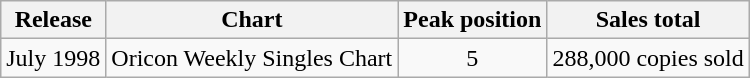<table class="wikitable">
<tr>
<th>Release</th>
<th>Chart</th>
<th>Peak position</th>
<th>Sales total</th>
</tr>
<tr>
<td>July 1998</td>
<td>Oricon Weekly Singles Chart</td>
<td align="center">5</td>
<td>288,000 copies sold</td>
</tr>
</table>
